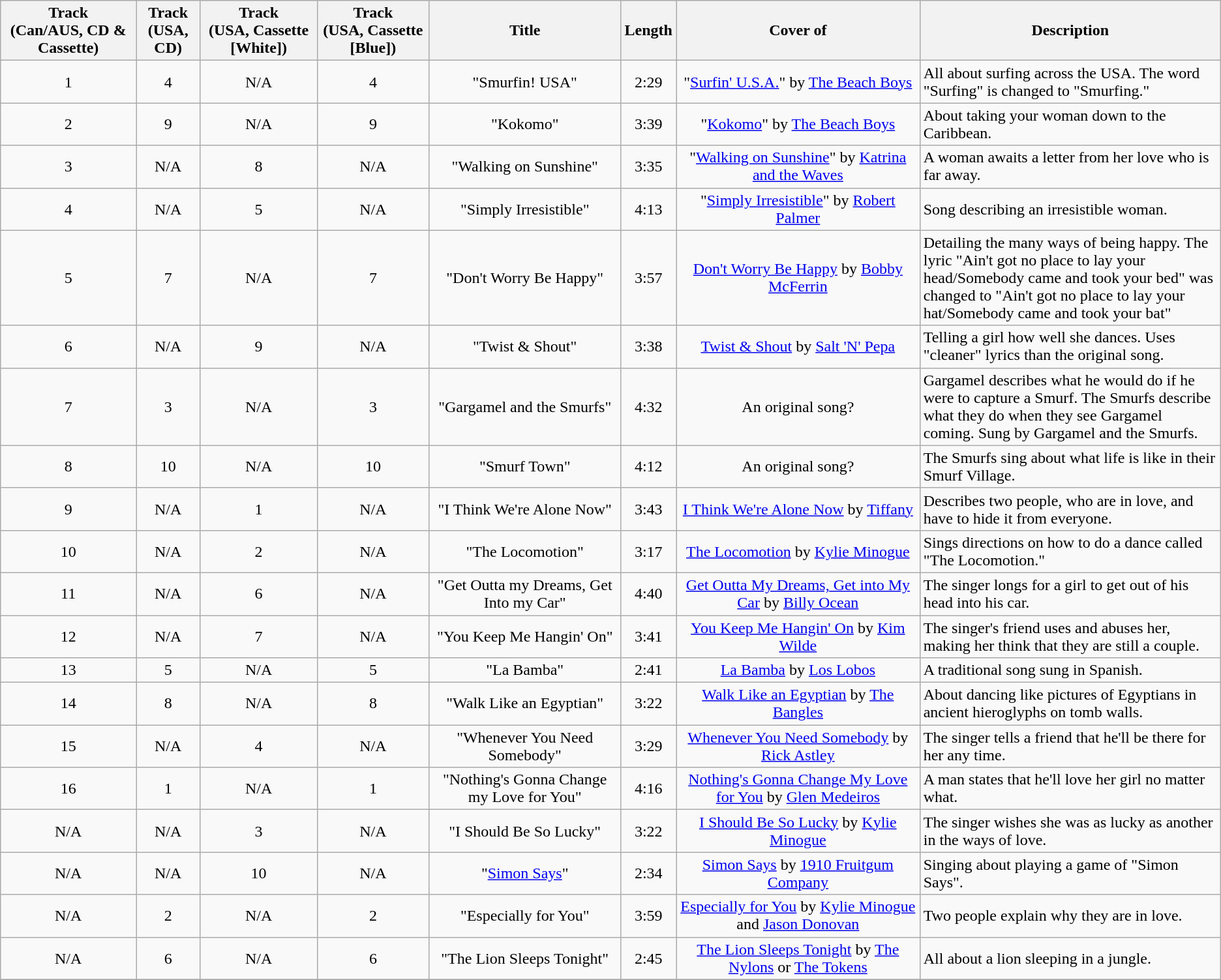<table class="wikitable">
<tr>
<th>Track<br>(Can/AUS, CD & Cassette)</th>
<th>Track<br>(USA, CD)</th>
<th>Track<br>(USA, Cassette [White])</th>
<th>Track<br>(USA, Cassette [Blue])</th>
<th>Title</th>
<th>Length</th>
<th>Cover of</th>
<th width="300px">Description</th>
</tr>
<tr align="center">
<td>1</td>
<td>4</td>
<td>N/A</td>
<td>4</td>
<td>"Smurfin! USA"</td>
<td>2:29</td>
<td>"<a href='#'>Surfin' U.S.A.</a>" by <a href='#'>The Beach Boys</a></td>
<td align="left">All about surfing across the USA. The word "Surfing" is changed to "Smurfing."</td>
</tr>
<tr align="center">
<td>2</td>
<td>9</td>
<td>N/A</td>
<td>9</td>
<td>"Kokomo"</td>
<td>3:39</td>
<td>"<a href='#'>Kokomo</a>" by <a href='#'>The Beach Boys</a></td>
<td align="left">About taking your woman down to the Caribbean.</td>
</tr>
<tr align="center">
<td>3</td>
<td>N/A</td>
<td>8</td>
<td>N/A</td>
<td>"Walking on Sunshine"</td>
<td>3:35</td>
<td>"<a href='#'>Walking on Sunshine</a>" by <a href='#'>Katrina and the Waves</a></td>
<td align="left">A woman awaits a letter from her love who is far away.</td>
</tr>
<tr align="center">
<td>4</td>
<td>N/A</td>
<td>5</td>
<td>N/A</td>
<td>"Simply Irresistible"</td>
<td>4:13</td>
<td>"<a href='#'>Simply Irresistible</a>" by <a href='#'>Robert Palmer</a></td>
<td align="left">Song describing an irresistible woman.</td>
</tr>
<tr align="center">
<td>5</td>
<td>7</td>
<td>N/A</td>
<td>7</td>
<td>"Don't Worry Be Happy"</td>
<td>3:57</td>
<td><a href='#'>Don't Worry Be Happy</a> by <a href='#'>Bobby McFerrin</a></td>
<td align="left">Detailing the many ways of being happy. The lyric "Ain't got no place to lay your head/Somebody came and took your bed" was changed to "Ain't got no place to lay your hat/Somebody came and took your bat"</td>
</tr>
<tr align="center">
<td>6</td>
<td>N/A</td>
<td>9</td>
<td>N/A</td>
<td>"Twist & Shout"</td>
<td>3:38</td>
<td><a href='#'>Twist & Shout</a> by <a href='#'>Salt 'N' Pepa</a></td>
<td align="left">Telling a girl how well she dances. Uses "cleaner" lyrics than the original song.</td>
</tr>
<tr align="center">
<td>7</td>
<td>3</td>
<td>N/A</td>
<td>3</td>
<td>"Gargamel and the Smurfs"</td>
<td>4:32</td>
<td>An original song?</td>
<td align="left">Gargamel describes what he would do if he were to capture a Smurf. The Smurfs describe what they do when they see Gargamel coming. Sung by Gargamel and the Smurfs.</td>
</tr>
<tr align="center">
<td>8</td>
<td>10</td>
<td>N/A</td>
<td>10</td>
<td>"Smurf Town"</td>
<td>4:12</td>
<td>An original song?</td>
<td align="left">The Smurfs sing about what life is like in their Smurf Village.</td>
</tr>
<tr align="center">
<td>9</td>
<td>N/A</td>
<td>1</td>
<td>N/A</td>
<td>"I Think We're Alone Now"</td>
<td>3:43</td>
<td><a href='#'>I Think We're Alone Now</a> by <a href='#'>Tiffany</a></td>
<td align="left">Describes two people, who are in love, and have to hide it from everyone.</td>
</tr>
<tr align="center">
<td>10</td>
<td>N/A</td>
<td>2</td>
<td>N/A</td>
<td>"The Locomotion"</td>
<td>3:17</td>
<td><a href='#'>The Locomotion</a> by <a href='#'>Kylie Minogue</a></td>
<td align="left">Sings directions on how to do a dance called "The Locomotion."</td>
</tr>
<tr align="center">
<td>11</td>
<td>N/A</td>
<td>6</td>
<td>N/A</td>
<td>"Get Outta my Dreams, Get Into my Car"</td>
<td>4:40</td>
<td><a href='#'>Get Outta My Dreams, Get into My Car</a> by <a href='#'>Billy Ocean</a></td>
<td align="left">The singer longs for a girl to get out of his head into his car.</td>
</tr>
<tr align="center">
<td>12</td>
<td>N/A</td>
<td>7</td>
<td>N/A</td>
<td>"You Keep Me Hangin' On"</td>
<td>3:41</td>
<td><a href='#'>You Keep Me Hangin' On</a> by <a href='#'>Kim Wilde</a></td>
<td align="left">The singer's friend uses and abuses her, making her think that they are still a couple.</td>
</tr>
<tr align="center">
<td>13</td>
<td>5</td>
<td>N/A</td>
<td>5</td>
<td>"La Bamba"</td>
<td>2:41</td>
<td><a href='#'>La Bamba</a> by <a href='#'>Los Lobos</a></td>
<td align="left">A traditional song sung in Spanish.</td>
</tr>
<tr align="center">
<td>14</td>
<td>8</td>
<td>N/A</td>
<td>8</td>
<td>"Walk Like an Egyptian"</td>
<td>3:22</td>
<td><a href='#'>Walk Like an Egyptian</a> by <a href='#'>The Bangles</a></td>
<td align="left">About dancing like pictures of Egyptians in ancient hieroglyphs on tomb walls.</td>
</tr>
<tr align="center">
<td>15</td>
<td>N/A</td>
<td>4</td>
<td>N/A</td>
<td>"Whenever You Need Somebody"</td>
<td>3:29</td>
<td><a href='#'>Whenever You Need Somebody</a> by <a href='#'>Rick Astley</a></td>
<td align="left">The singer tells a friend that he'll be there for her any time.</td>
</tr>
<tr align="center">
<td>16</td>
<td>1</td>
<td>N/A</td>
<td>1</td>
<td>"Nothing's Gonna Change my Love for You"</td>
<td>4:16</td>
<td><a href='#'>Nothing's Gonna Change My Love for You</a> by <a href='#'>Glen Medeiros</a></td>
<td align="left">A man states that he'll love her girl no matter what.</td>
</tr>
<tr align="center">
<td>N/A</td>
<td>N/A</td>
<td>3</td>
<td>N/A</td>
<td>"I Should Be So Lucky"</td>
<td>3:22</td>
<td><a href='#'>I Should Be So Lucky</a> by <a href='#'>Kylie Minogue</a></td>
<td align="left">The singer wishes she was as lucky as another in the ways of love.</td>
</tr>
<tr align="center">
<td>N/A</td>
<td>N/A</td>
<td>10</td>
<td>N/A</td>
<td>"<a href='#'>Simon Says</a>"</td>
<td>2:34</td>
<td><a href='#'>Simon Says</a> by <a href='#'>1910 Fruitgum Company</a></td>
<td align="left">Singing about playing a game of "Simon Says".</td>
</tr>
<tr align="center">
<td>N/A</td>
<td>2</td>
<td>N/A</td>
<td>2</td>
<td>"Especially for You"</td>
<td>3:59</td>
<td><a href='#'>Especially for You</a> by <a href='#'>Kylie Minogue</a> and <a href='#'>Jason Donovan</a></td>
<td align="left">Two people explain why they are in love.</td>
</tr>
<tr align="center">
<td>N/A</td>
<td>6</td>
<td>N/A</td>
<td>6</td>
<td>"The Lion Sleeps Tonight"</td>
<td>2:45</td>
<td><a href='#'>The Lion Sleeps Tonight</a> by <a href='#'>The Nylons</a> or <a href='#'>The Tokens</a></td>
<td align="left">All about a lion sleeping in a jungle.</td>
</tr>
<tr align="center">
</tr>
</table>
